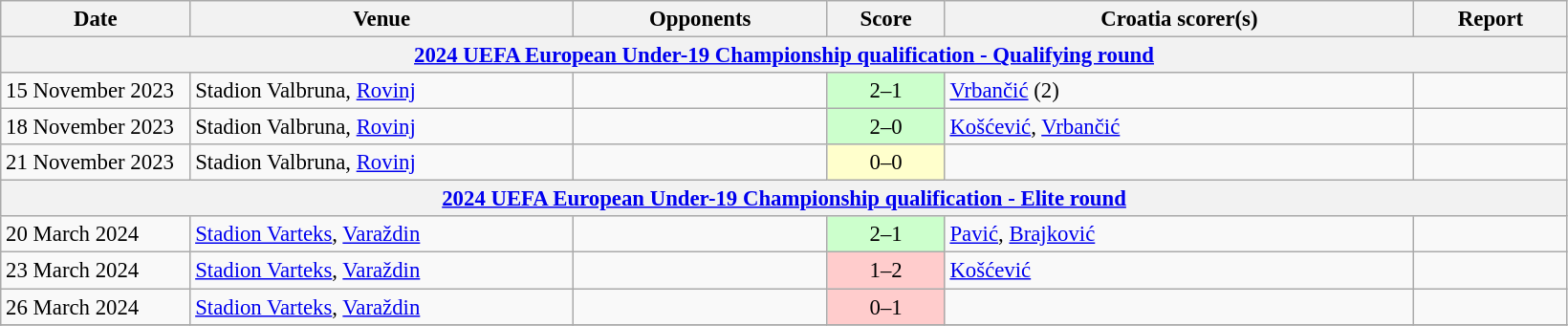<table class="wikitable" style="font-size:95%;">
<tr>
<th width=125>Date</th>
<th width=260>Venue</th>
<th width=170>Opponents</th>
<th width= 75>Score</th>
<th width=320>Croatia scorer(s)</th>
<th width=100>Report</th>
</tr>
<tr>
<th colspan=7><a href='#'>2024 UEFA European Under-19 Championship qualification - Qualifying round</a></th>
</tr>
<tr>
<td>15 November 2023</td>
<td>Stadion Valbruna, <a href='#'>Rovinj</a></td>
<td></td>
<td align=center bgcolor=#CCFFCC>2–1</td>
<td><a href='#'>Vrbančić</a> (2)</td>
<td></td>
</tr>
<tr>
<td>18 November 2023</td>
<td>Stadion Valbruna, <a href='#'>Rovinj</a></td>
<td></td>
<td align=center bgcolor=#CCFFCC>2–0</td>
<td><a href='#'>Košćević</a>, <a href='#'>Vrbančić</a></td>
<td></td>
</tr>
<tr>
<td>21 November 2023</td>
<td>Stadion Valbruna, <a href='#'>Rovinj</a></td>
<td></td>
<td align=center bgcolor=#FFFFCC>0–0</td>
<td></td>
<td></td>
</tr>
<tr>
<th colspan=7><a href='#'>2024 UEFA European Under-19 Championship qualification - Elite round</a></th>
</tr>
<tr>
<td>20 March 2024</td>
<td><a href='#'>Stadion Varteks</a>, <a href='#'>Varaždin</a></td>
<td></td>
<td align=center bgcolor=#CCFFCC>2–1</td>
<td><a href='#'>Pavić</a>, <a href='#'>Brajković</a></td>
<td></td>
</tr>
<tr>
<td>23 March 2024</td>
<td><a href='#'>Stadion Varteks</a>, <a href='#'>Varaždin</a></td>
<td></td>
<td align="center" bgcolor="#FFCCCC">1–2</td>
<td><a href='#'>Košćević</a></td>
<td></td>
</tr>
<tr>
<td>26 March 2024</td>
<td><a href='#'>Stadion Varteks</a>, <a href='#'>Varaždin</a></td>
<td></td>
<td align="center" bgcolor="#FFCCCC">0–1</td>
<td></td>
<td></td>
</tr>
<tr>
</tr>
</table>
